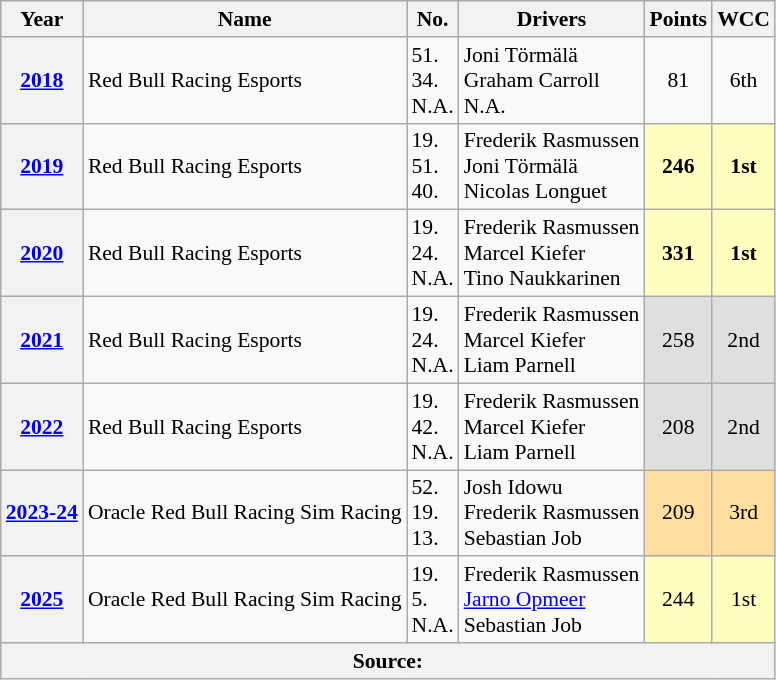<table class="wikitable" style="font-size: 90%;">
<tr>
<th>Year</th>
<th>Name</th>
<th>No.</th>
<th>Drivers</th>
<th>Points</th>
<th>WCC</th>
</tr>
<tr>
<th><a href='#'>2018</a></th>
<td> Red Bull Racing Esports</td>
<td>51.<br>34.<br>N.A.</td>
<td> Joni Törmälä<br> Graham Carroll<br> N.A.</td>
<td align="center" style="background:#;">81</td>
<td align="center" style="background:#;">6th</td>
</tr>
<tr>
<th><a href='#'>2019</a></th>
<td> Red Bull Racing Esports</td>
<td>19.<br>51.<br>40.</td>
<td> Frederik Rasmussen<br> Joni Törmälä<br> Nicolas Longuet</td>
<td align="center" style="background:#FFFFBF;"><strong>246</strong></td>
<td align="center" style="background:#FFFFBF;"><strong>1st</strong></td>
</tr>
<tr>
<th><a href='#'>2020</a></th>
<td> Red Bull Racing Esports</td>
<td>19.<br>24.<br>N.A.</td>
<td> Frederik Rasmussen<br> Marcel Kiefer<br> Tino Naukkarinen</td>
<td align="center" style="background:#FFFFBF;"><strong>331</strong></td>
<td align="center" style="background:#FFFFBF;"><strong>1st</strong></td>
</tr>
<tr>
<th><a href='#'>2021</a></th>
<td> Red Bull Racing Esports</td>
<td>19.<br>24.<br>N.A.</td>
<td> Frederik Rasmussen<br> Marcel Kiefer<br> Liam Parnell</td>
<td align="center" style="background:#DFDFDF;">258</td>
<td align="center" style="background:#DFDFDF;">2nd</td>
</tr>
<tr>
<th><a href='#'>2022</a></th>
<td> Red Bull Racing Esports</td>
<td>19.<br>42.<br>N.A.</td>
<td> Frederik Rasmussen<br> Marcel Kiefer<br> Liam Parnell</td>
<td align="center" style="background:#DFDFDF;">208</td>
<td align="center" style="background:#DFDFDF;">2nd</td>
</tr>
<tr>
<th><a href='#'>2023-24</a></th>
<td> Oracle Red Bull Racing Sim Racing</td>
<td>52.<br>19.<br>13.</td>
<td> Josh Idowu<br> Frederik Rasmussen<br> Sebastian Job</td>
<td align="center" style="background:#FFDF9F;">209</td>
<td align="center" style="background:#FFDF9F;">3rd</td>
</tr>
<tr>
<th><a href='#'>2025</a></th>
<td> Oracle Red Bull Racing Sim Racing</td>
<td>19.<br>5.<br>N.A.</td>
<td> Frederik Rasmussen<br> <a href='#'>Jarno Opmeer</a><br> Sebastian Job</td>
<td align="center" style="background:#FFFFBF;">244</td>
<td align="center" style="background:#FFFFBF;">1st</td>
</tr>
<tr>
<th colspan="9">Source:</th>
</tr>
</table>
